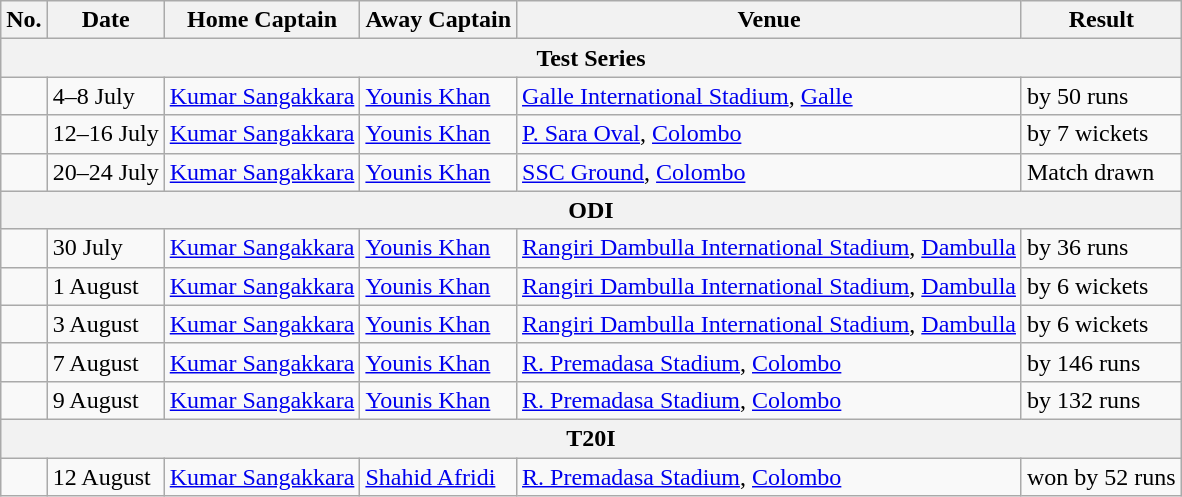<table class="wikitable">
<tr>
<th>No.</th>
<th>Date</th>
<th>Home Captain</th>
<th>Away Captain</th>
<th>Venue</th>
<th>Result</th>
</tr>
<tr>
<th colspan="9">Test Series</th>
</tr>
<tr>
<td></td>
<td>4–8 July</td>
<td><a href='#'>Kumar Sangakkara</a></td>
<td><a href='#'>Younis Khan</a></td>
<td><a href='#'>Galle International Stadium</a>, <a href='#'>Galle</a></td>
<td> by 50 runs</td>
</tr>
<tr>
<td></td>
<td>12–16 July</td>
<td><a href='#'>Kumar Sangakkara</a></td>
<td><a href='#'>Younis Khan</a></td>
<td><a href='#'>P. Sara Oval</a>, <a href='#'>Colombo</a></td>
<td> by 7 wickets</td>
</tr>
<tr>
<td></td>
<td>20–24 July</td>
<td><a href='#'>Kumar Sangakkara</a></td>
<td><a href='#'>Younis Khan</a></td>
<td><a href='#'>SSC Ground</a>, <a href='#'>Colombo</a></td>
<td>Match drawn</td>
</tr>
<tr>
<th colspan="9">ODI</th>
</tr>
<tr>
<td></td>
<td>30 July</td>
<td><a href='#'>Kumar Sangakkara</a></td>
<td><a href='#'>Younis Khan</a></td>
<td><a href='#'>Rangiri Dambulla International Stadium</a>, <a href='#'>Dambulla</a></td>
<td> by 36 runs</td>
</tr>
<tr>
<td></td>
<td>1 August</td>
<td><a href='#'>Kumar Sangakkara</a></td>
<td><a href='#'>Younis Khan</a></td>
<td><a href='#'>Rangiri Dambulla International Stadium</a>, <a href='#'>Dambulla</a></td>
<td> by 6 wickets</td>
</tr>
<tr>
<td></td>
<td>3 August</td>
<td><a href='#'>Kumar Sangakkara</a></td>
<td><a href='#'>Younis Khan</a></td>
<td><a href='#'>Rangiri Dambulla International Stadium</a>, <a href='#'>Dambulla</a></td>
<td> by 6 wickets</td>
</tr>
<tr>
<td></td>
<td>7 August</td>
<td><a href='#'>Kumar Sangakkara</a></td>
<td><a href='#'>Younis Khan</a></td>
<td><a href='#'>R. Premadasa Stadium</a>, <a href='#'>Colombo</a></td>
<td> by 146 runs</td>
</tr>
<tr>
<td></td>
<td>9 August</td>
<td><a href='#'>Kumar Sangakkara</a></td>
<td><a href='#'>Younis Khan</a></td>
<td><a href='#'>R. Premadasa Stadium</a>, <a href='#'>Colombo</a></td>
<td> by 132 runs</td>
</tr>
<tr>
<th colspan="9">T20I</th>
</tr>
<tr>
<td></td>
<td>12 August</td>
<td><a href='#'>Kumar Sangakkara</a></td>
<td><a href='#'>Shahid Afridi</a></td>
<td><a href='#'>R. Premadasa Stadium</a>, <a href='#'>Colombo</a></td>
<td> won by 52 runs</td>
</tr>
</table>
